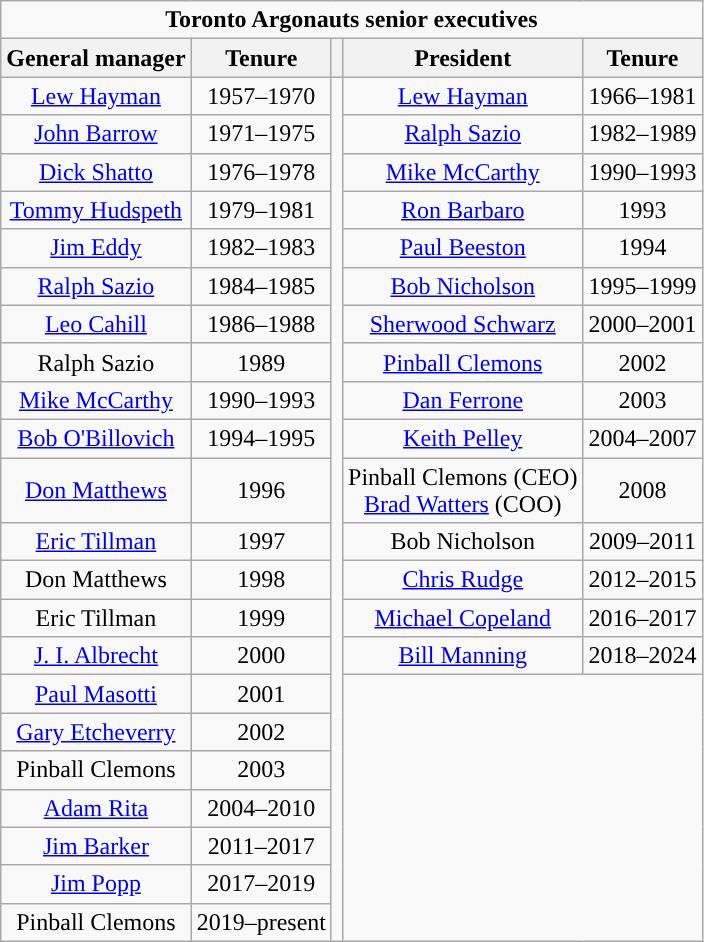<table class="wikitable floatright" style="text-align:center">
<tr>
<td colspan="5"><strong>Toronto Argonauts senior executives</strong></td>
</tr>
<tr>
<th>General manager</th>
<th>Tenure</th>
<th></th>
<th>President</th>
<th>Tenure</th>
</tr>
<tr>
<td><a href='#'>Lew Hayman</a></td>
<td>1957–1970</td>
<td rowspan="22"></td>
<td><a href='#'>Lew Hayman</a></td>
<td>1966–1981</td>
</tr>
<tr>
<td><a href='#'>John Barrow</a></td>
<td>1971–1975</td>
<td><a href='#'>Ralph Sazio</a></td>
<td>1982–1989</td>
</tr>
<tr>
<td><a href='#'>Dick Shatto</a></td>
<td>1976–1978</td>
<td><a href='#'>Mike McCarthy</a></td>
<td>1990–1993</td>
</tr>
<tr>
<td><a href='#'>Tommy Hudspeth</a></td>
<td>1979–1981</td>
<td><a href='#'>Ron Barbaro</a></td>
<td>1993</td>
</tr>
<tr>
<td><a href='#'>Jim Eddy</a></td>
<td>1982–1983</td>
<td><a href='#'>Paul Beeston</a></td>
<td>1994</td>
</tr>
<tr>
<td><a href='#'>Ralph Sazio</a></td>
<td>1984–1985</td>
<td><a href='#'>Bob Nicholson</a></td>
<td>1995–1999</td>
</tr>
<tr>
<td><a href='#'>Leo Cahill</a></td>
<td>1986–1988</td>
<td><a href='#'>Sherwood Schwarz</a></td>
<td>2000–2001</td>
</tr>
<tr>
<td>Ralph Sazio</td>
<td>1989</td>
<td><a href='#'>Pinball Clemons</a></td>
<td>2002</td>
</tr>
<tr>
<td><a href='#'>Mike McCarthy</a></td>
<td>1990–1993</td>
<td><a href='#'>Dan Ferrone</a></td>
<td>2003</td>
</tr>
<tr>
<td><a href='#'>Bob O'Billovich</a></td>
<td>1994–1995</td>
<td><a href='#'>Keith Pelley</a></td>
<td>2004–2007</td>
</tr>
<tr>
<td><a href='#'>Don Matthews</a></td>
<td>1996</td>
<td>Pinball Clemons (CEO)<br><a href='#'>Brad Watters</a> (COO)</td>
<td>2008</td>
</tr>
<tr>
<td><a href='#'>Eric Tillman</a></td>
<td>1997</td>
<td>Bob Nicholson</td>
<td>2009–2011</td>
</tr>
<tr>
<td>Don Matthews</td>
<td>1998</td>
<td><a href='#'>Chris Rudge</a></td>
<td>2012–2015</td>
</tr>
<tr>
<td>Eric Tillman</td>
<td>1999</td>
<td><a href='#'>Michael Copeland</a></td>
<td>2016–2017</td>
</tr>
<tr>
<td><a href='#'>J. I. Albrecht</a></td>
<td>2000</td>
<td><a href='#'>Bill Manning</a></td>
<td>2018–2024</td>
</tr>
<tr>
<td><a href='#'>Paul Masotti</a></td>
<td>2001</td>
</tr>
<tr>
<td><a href='#'>Gary Etcheverry</a></td>
<td>2002</td>
</tr>
<tr>
<td>Pinball Clemons</td>
<td>2003</td>
</tr>
<tr>
<td><a href='#'>Adam Rita</a></td>
<td>2004–2010</td>
</tr>
<tr>
<td><a href='#'>Jim Barker</a></td>
<td>2011–2017</td>
</tr>
<tr>
<td><a href='#'>Jim Popp</a></td>
<td>2017–2019</td>
</tr>
<tr>
<td>Pinball Clemons</td>
<td>2019–present</td>
</tr>
</table>
